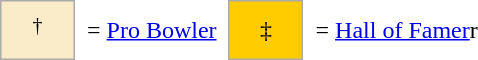<table border=0 cellspacing="0" cellpadding="8">
<tr>
<td style="background-color:#faecc8; border:1px solid #aaaaaa; width:2em;" align=center><sup>†</sup></td>
<td>= <a href='#'>Pro Bowler</a></td>
<td style="background-color:#FFCC00; border:1px solid #aaaaaa; width:2em; text-align:center;">‡</td>
<td>= <a href='#'>Hall of Famer</a>r</td>
</tr>
</table>
